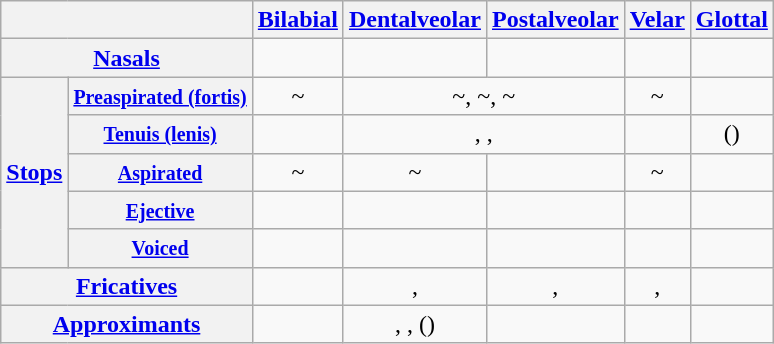<table class="wikitable" style="text-align:center;">
<tr>
<th colspan="2"></th>
<th><a href='#'>Bilabial</a></th>
<th><a href='#'>Dentalveolar</a></th>
<th><a href='#'>Postalveolar</a></th>
<th><a href='#'>Velar</a></th>
<th><a href='#'>Glottal</a></th>
</tr>
<tr>
<th colspan="2"><a href='#'>Nasals</a></th>
<td></td>
<td></td>
<td></td>
<td></td>
<td></td>
</tr>
<tr>
<th rowspan="5"><a href='#'>Stops</a></th>
<th><small><a href='#'>Preaspirated (fortis)</a></small></th>
<td>~</td>
<td colspan="2">~, ~, ~</td>
<td>~</td>
<td></td>
</tr>
<tr>
<th><small><a href='#'>Tenuis (lenis)</a></small></th>
<td></td>
<td colspan="2">, , </td>
<td></td>
<td>()</td>
</tr>
<tr>
<th><small><a href='#'>Aspirated</a></small></th>
<td>~</td>
<td>~</td>
<td></td>
<td>~</td>
<td></td>
</tr>
<tr>
<th><small><a href='#'>Ejective</a></small></th>
<td></td>
<td></td>
<td></td>
<td></td>
<td></td>
</tr>
<tr>
<th><small><a href='#'>Voiced</a></small></th>
<td></td>
<td></td>
<td></td>
<td></td>
<td></td>
</tr>
<tr>
<th colspan="2"><a href='#'>Fricatives</a></th>
<td></td>
<td>, </td>
<td>, </td>
<td>, </td>
<td></td>
</tr>
<tr>
<th colspan="2"><a href='#'>Approximants</a></th>
<td></td>
<td>, , ()</td>
<td></td>
<td></td>
<td></td>
</tr>
</table>
